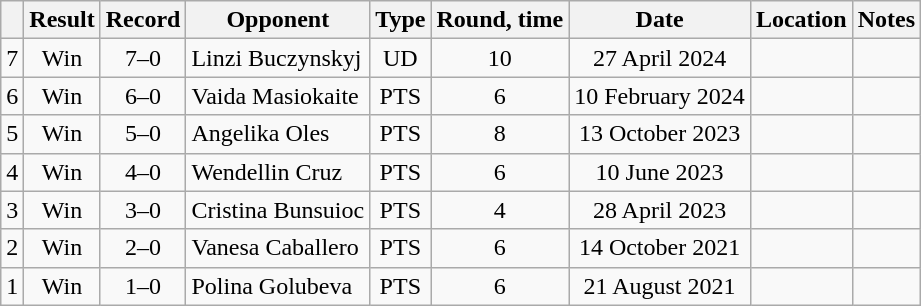<table class="wikitable" style="text-align:center">
<tr>
<th></th>
<th>Result</th>
<th>Record</th>
<th>Opponent</th>
<th>Type</th>
<th>Round, time</th>
<th>Date</th>
<th>Location</th>
<th>Notes</th>
</tr>
<tr>
<td>7</td>
<td>Win</td>
<td>7–0</td>
<td align=left>Linzi Buczynskyj</td>
<td>UD</td>
<td>10</td>
<td>27 April 2024</td>
<td align=left></td>
<td align=left></td>
</tr>
<tr>
<td>6</td>
<td>Win</td>
<td>6–0</td>
<td align=left>Vaida Masiokaite</td>
<td>PTS</td>
<td>6</td>
<td>10 February 2024</td>
<td align=left></td>
<td></td>
</tr>
<tr>
<td>5</td>
<td>Win</td>
<td>5–0</td>
<td align=left>Angelika Oles</td>
<td>PTS</td>
<td>8</td>
<td>13 October 2023</td>
<td align=left></td>
<td></td>
</tr>
<tr>
<td>4</td>
<td>Win</td>
<td>4–0</td>
<td align=left>Wendellin Cruz</td>
<td>PTS</td>
<td>6</td>
<td>10 June 2023</td>
<td align=left></td>
<td></td>
</tr>
<tr>
<td>3</td>
<td>Win</td>
<td>3–0</td>
<td align=left>Cristina Bunsuioc</td>
<td>PTS</td>
<td>4</td>
<td>28 April 2023</td>
<td align=left></td>
<td></td>
</tr>
<tr>
<td>2</td>
<td>Win</td>
<td>2–0</td>
<td align=left>Vanesa Caballero</td>
<td>PTS</td>
<td>6</td>
<td>14 October 2021</td>
<td align=left></td>
<td></td>
</tr>
<tr>
<td>1</td>
<td>Win</td>
<td>1–0</td>
<td align=left>Polina Golubeva</td>
<td>PTS</td>
<td>6</td>
<td>21 August 2021</td>
<td align=left></td>
<td></td>
</tr>
</table>
